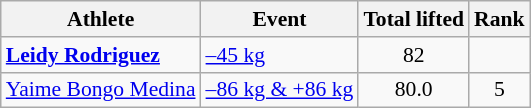<table class="wikitable" style="font-size:90%">
<tr>
<th>Athlete</th>
<th>Event</th>
<th>Total lifted</th>
<th>Rank</th>
</tr>
<tr align=center>
<td align=left><strong><a href='#'>Leidy Rodriguez</a></strong></td>
<td align=left><a href='#'>–45 kg</a></td>
<td>82</td>
<td></td>
</tr>
<tr align=center>
<td align=left><a href='#'>Yaime Bongo Medina</a></td>
<td align=left><a href='#'>–86 kg & +86 kg</a></td>
<td>80.0</td>
<td>5</td>
</tr>
</table>
